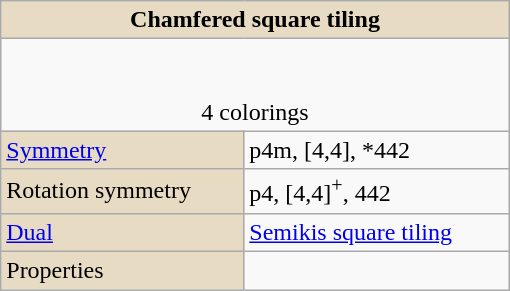<table class=wikitable style="float:right;" width="340">
<tr>
<th style="background-color:#e7dcc3;" colspan=2>Chamfered square tiling</th>
</tr>
<tr>
<td style="text-align:center;" colspan=2><br><br>4 colorings</td>
</tr>
<tr>
<td style="background-color:#e7dcc3;"><a href='#'>Symmetry</a></td>
<td>p4m, [4,4], *442</td>
</tr>
<tr>
<td style="background-color:#e7dcc3;">Rotation symmetry</td>
<td>p4, [4,4]<sup>+</sup>, 442</td>
</tr>
<tr>
<td style="background-color:#e7dcc3;"><a href='#'>Dual</a></td>
<td><a href='#'>Semikis square tiling</a></td>
</tr>
<tr>
<td style="background-color:#e7dcc3;">Properties</td>
<td></td>
</tr>
</table>
